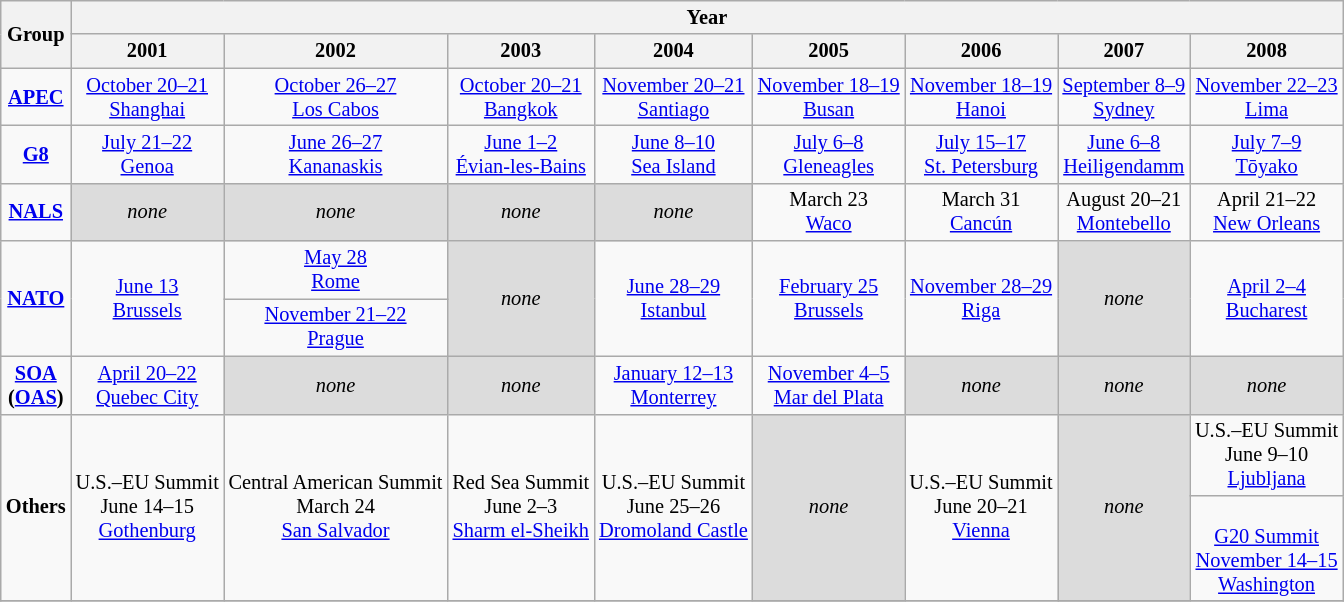<table class="wikitable" style="margin:1em auto; font-size:85%; text-align:center;">
<tr>
<th rowspan="2">Group</th>
<th colspan="8">Year</th>
</tr>
<tr>
<th>2001</th>
<th>2002</th>
<th>2003</th>
<th>2004</th>
<th>2005</th>
<th>2006</th>
<th>2007</th>
<th>2008</th>
</tr>
<tr>
<td><strong><a href='#'>APEC</a></strong></td>
<td><a href='#'>October 20–21</a><br> <a href='#'>Shanghai</a></td>
<td><a href='#'>October 26–27</a><br> <a href='#'>Los Cabos</a></td>
<td><a href='#'>October 20–21</a><br>  <a href='#'>Bangkok</a></td>
<td><a href='#'>November 20–21</a><br> <a href='#'>Santiago</a></td>
<td><a href='#'>November 18–19</a><br> <a href='#'>Busan</a></td>
<td><a href='#'>November 18–19</a><br> <a href='#'>Hanoi</a></td>
<td><a href='#'>September 8–9</a><br> <a href='#'>Sydney</a></td>
<td><a href='#'>November 22–23</a><br> <a href='#'>Lima</a></td>
</tr>
<tr>
<td><strong><a href='#'>G8</a></strong></td>
<td><a href='#'>July 21–22</a><br> <a href='#'>Genoa</a></td>
<td><a href='#'>June 26–27</a><br> <a href='#'>Kananaskis</a></td>
<td><a href='#'>June 1–2</a><br> <a href='#'>Évian-les-Bains</a></td>
<td><a href='#'>June 8–10</a><br> <a href='#'>Sea Island</a></td>
<td><a href='#'>July 6–8</a><br> <a href='#'>Gleneagles</a></td>
<td><a href='#'>July 15–17</a><br> <a href='#'>St. Petersburg</a></td>
<td><a href='#'>June 6–8</a><br> <a href='#'>Heiligendamm</a></td>
<td><a href='#'>July 7–9</a> <br>  <a href='#'>Tōyako</a></td>
</tr>
<tr>
<td><strong><a href='#'>NALS</a></strong></td>
<td style="background:#dcdcdc;"><em>none</em></td>
<td style="background:#dcdcdc;"><em>none</em></td>
<td style="background:#dcdcdc;"><em>none</em></td>
<td style="background:#dcdcdc;"><em>none</em></td>
<td>March  23<br>  <a href='#'>Waco</a></td>
<td>March  31<br> <a href='#'>Cancún</a></td>
<td>August  20–21<br>  <a href='#'>Montebello</a></td>
<td>April  21–22<br> <a href='#'>New Orleans</a></td>
</tr>
<tr>
<td rowspan="2"><strong><a href='#'>NATO</a></strong></td>
<td rowspan="2"><a href='#'>June 13</a><br> <a href='#'>Brussels</a></td>
<td><a href='#'>May 28</a><br> <a href='#'>Rome</a></td>
<td rowspan="2" style="background:#dcdcdc;"><em>none</em></td>
<td rowspan="2"><a href='#'>June 28–29</a><br>  <a href='#'>Istanbul</a></td>
<td rowspan="2"><a href='#'>February 25</a><br> <a href='#'>Brussels</a></td>
<td rowspan="2"><a href='#'>November 28–29</a><br> <a href='#'>Riga</a></td>
<td rowspan="2" style="background:#dcdcdc;"><em>none</em></td>
<td rowspan="2"><a href='#'>April 2–4</a><br> <a href='#'>Bucharest</a></td>
</tr>
<tr>
<td><a href='#'>November 21–22</a><br> <a href='#'>Prague</a></td>
</tr>
<tr>
<td><strong><a href='#'>SOA</a><br>(<a href='#'>OAS</a>)</strong></td>
<td><a href='#'>April 20–22</a><br>  <a href='#'>Quebec City</a></td>
<td style="background:#dcdcdc;"><em>none</em></td>
<td style="background:#dcdcdc;"><em>none</em></td>
<td><a href='#'>January 12–13</a><br>  <a href='#'>Monterrey</a></td>
<td><a href='#'>November 4–5</a> <br> <a href='#'>Mar del Plata</a></td>
<td style="background:#dcdcdc;"><em>none</em></td>
<td style="background:#dcdcdc;"><em>none</em></td>
<td style="background:#dcdcdc;"><em>none</em></td>
</tr>
<tr>
<td rowspan="2"><strong>Others</strong></td>
<td rowspan="2">U.S.–EU Summit<br>June 14–15<br> <a href='#'>Gothenburg</a></td>
<td rowspan="2">Central American Summit<br>March 24<br>  <a href='#'>San Salvador</a></td>
<td rowspan="2">Red Sea Summit<br>June 2–3<br> <a href='#'>Sharm el-Sheikh</a></td>
<td rowspan="2">U.S.–EU Summit <br>June 25–26<br>  <a href='#'>Dromoland Castle</a></td>
<td rowspan="2" style="background:#dcdcdc;"><em>none</em></td>
<td rowspan="2">U.S.–EU Summit<br>June 20–21<br>  <a href='#'>Vienna</a></td>
<td rowspan="2" style="background:#dcdcdc;"><em>none</em></td>
<td>U.S.–EU Summit<br>June 9–10<br> <a href='#'>Ljubljana</a></td>
</tr>
<tr>
<td><br><a href='#'>G20 Summit</a><br><a href='#'>November 14–15</a><br> <a href='#'>Washington</a></td>
</tr>
<tr>
</tr>
</table>
